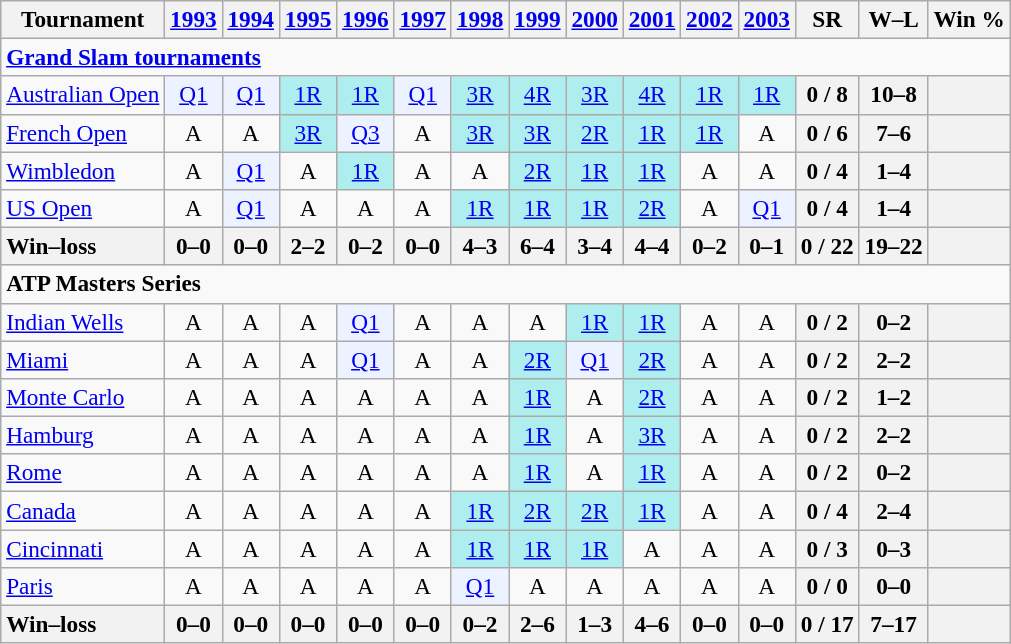<table class=wikitable style=text-align:center;font-size:97%>
<tr>
<th>Tournament</th>
<th><a href='#'>1993</a></th>
<th><a href='#'>1994</a></th>
<th><a href='#'>1995</a></th>
<th><a href='#'>1996</a></th>
<th><a href='#'>1997</a></th>
<th><a href='#'>1998</a></th>
<th><a href='#'>1999</a></th>
<th><a href='#'>2000</a></th>
<th><a href='#'>2001</a></th>
<th><a href='#'>2002</a></th>
<th><a href='#'>2003</a></th>
<th>SR</th>
<th>W–L</th>
<th>Win %</th>
</tr>
<tr>
<td colspan=23 align=left><strong><a href='#'>Grand Slam tournaments</a></strong></td>
</tr>
<tr>
<td align=left><a href='#'>Australian Open</a></td>
<td bgcolor=ecf2ff><a href='#'>Q1</a></td>
<td bgcolor=ecf2ff><a href='#'>Q1</a></td>
<td bgcolor=afeeee><a href='#'>1R</a></td>
<td bgcolor=afeeee><a href='#'>1R</a></td>
<td bgcolor=ecf2ff><a href='#'>Q1</a></td>
<td bgcolor=afeeee><a href='#'>3R</a></td>
<td bgcolor=afeeee><a href='#'>4R</a></td>
<td bgcolor=afeeee><a href='#'>3R</a></td>
<td bgcolor=afeeee><a href='#'>4R</a></td>
<td bgcolor=afeeee><a href='#'>1R</a></td>
<td bgcolor=afeeee><a href='#'>1R</a></td>
<th>0 / 8</th>
<th>10–8</th>
<th></th>
</tr>
<tr>
<td align=left><a href='#'>French Open</a></td>
<td>A</td>
<td>A</td>
<td bgcolor=afeeee><a href='#'>3R</a></td>
<td bgcolor=ecf2ff><a href='#'>Q3</a></td>
<td>A</td>
<td bgcolor=afeeee><a href='#'>3R</a></td>
<td bgcolor=afeeee><a href='#'>3R</a></td>
<td bgcolor=afeeee><a href='#'>2R</a></td>
<td bgcolor=afeeee><a href='#'>1R</a></td>
<td bgcolor=afeeee><a href='#'>1R</a></td>
<td>A</td>
<th>0 / 6</th>
<th>7–6</th>
<th></th>
</tr>
<tr>
<td align=left><a href='#'>Wimbledon</a></td>
<td>A</td>
<td bgcolor=ecf2ff><a href='#'>Q1</a></td>
<td>A</td>
<td bgcolor=afeeee><a href='#'>1R</a></td>
<td>A</td>
<td>A</td>
<td bgcolor=afeeee><a href='#'>2R</a></td>
<td bgcolor=afeeee><a href='#'>1R</a></td>
<td bgcolor=afeeee><a href='#'>1R</a></td>
<td>A</td>
<td>A</td>
<th>0 / 4</th>
<th>1–4</th>
<th></th>
</tr>
<tr>
<td align=left><a href='#'>US Open</a></td>
<td>A</td>
<td bgcolor=ecf2ff><a href='#'>Q1</a></td>
<td>A</td>
<td>A</td>
<td>A</td>
<td bgcolor=afeeee><a href='#'>1R</a></td>
<td bgcolor=afeeee><a href='#'>1R</a></td>
<td bgcolor=afeeee><a href='#'>1R</a></td>
<td bgcolor=afeeee><a href='#'>2R</a></td>
<td>A</td>
<td bgcolor=ecf2ff><a href='#'>Q1</a></td>
<th>0 / 4</th>
<th>1–4</th>
<th></th>
</tr>
<tr>
<th style=text-align:left>Win–loss</th>
<th>0–0</th>
<th>0–0</th>
<th>2–2</th>
<th>0–2</th>
<th>0–0</th>
<th>4–3</th>
<th>6–4</th>
<th>3–4</th>
<th>4–4</th>
<th>0–2</th>
<th>0–1</th>
<th>0 / 22</th>
<th>19–22</th>
<th></th>
</tr>
<tr>
<td colspan=23 align=left><strong>ATP Masters Series</strong></td>
</tr>
<tr>
<td align=left><a href='#'>Indian Wells</a></td>
<td>A</td>
<td>A</td>
<td>A</td>
<td bgcolor=ecf2ff><a href='#'>Q1</a></td>
<td>A</td>
<td>A</td>
<td>A</td>
<td bgcolor=afeeee><a href='#'>1R</a></td>
<td bgcolor=afeeee><a href='#'>1R</a></td>
<td>A</td>
<td>A</td>
<th>0 / 2</th>
<th>0–2</th>
<th></th>
</tr>
<tr>
<td align=left><a href='#'>Miami</a></td>
<td>A</td>
<td>A</td>
<td>A</td>
<td bgcolor=ecf2ff><a href='#'>Q1</a></td>
<td>A</td>
<td>A</td>
<td bgcolor=afeeee><a href='#'>2R</a></td>
<td bgcolor=ecf2ff><a href='#'>Q1</a></td>
<td bgcolor=afeeee><a href='#'>2R</a></td>
<td>A</td>
<td>A</td>
<th>0 / 2</th>
<th>2–2</th>
<th></th>
</tr>
<tr>
<td align=left><a href='#'>Monte Carlo</a></td>
<td>A</td>
<td>A</td>
<td>A</td>
<td>A</td>
<td>A</td>
<td>A</td>
<td bgcolor=afeeee><a href='#'>1R</a></td>
<td>A</td>
<td bgcolor=afeeee><a href='#'>2R</a></td>
<td>A</td>
<td>A</td>
<th>0 / 2</th>
<th>1–2</th>
<th></th>
</tr>
<tr>
<td align=left><a href='#'>Hamburg</a></td>
<td>A</td>
<td>A</td>
<td>A</td>
<td>A</td>
<td>A</td>
<td>A</td>
<td bgcolor=afeeee><a href='#'>1R</a></td>
<td>A</td>
<td bgcolor=afeeee><a href='#'>3R</a></td>
<td>A</td>
<td>A</td>
<th>0 / 2</th>
<th>2–2</th>
<th></th>
</tr>
<tr>
<td align=left><a href='#'>Rome</a></td>
<td>A</td>
<td>A</td>
<td>A</td>
<td>A</td>
<td>A</td>
<td>A</td>
<td bgcolor=afeeee><a href='#'>1R</a></td>
<td>A</td>
<td bgcolor=afeeee><a href='#'>1R</a></td>
<td>A</td>
<td>A</td>
<th>0 / 2</th>
<th>0–2</th>
<th></th>
</tr>
<tr>
<td align=left><a href='#'>Canada</a></td>
<td>A</td>
<td>A</td>
<td>A</td>
<td>A</td>
<td>A</td>
<td bgcolor=afeeee><a href='#'>1R</a></td>
<td bgcolor=afeeee><a href='#'>2R</a></td>
<td bgcolor=afeeee><a href='#'>2R</a></td>
<td bgcolor=afeeee><a href='#'>1R</a></td>
<td>A</td>
<td>A</td>
<th>0 / 4</th>
<th>2–4</th>
<th></th>
</tr>
<tr>
<td align=left><a href='#'>Cincinnati</a></td>
<td>A</td>
<td>A</td>
<td>A</td>
<td>A</td>
<td>A</td>
<td bgcolor=afeeee><a href='#'>1R</a></td>
<td bgcolor=afeeee><a href='#'>1R</a></td>
<td bgcolor=afeeee><a href='#'>1R</a></td>
<td>A</td>
<td>A</td>
<td>A</td>
<th>0 / 3</th>
<th>0–3</th>
<th></th>
</tr>
<tr>
<td align=left><a href='#'>Paris</a></td>
<td>A</td>
<td>A</td>
<td>A</td>
<td>A</td>
<td>A</td>
<td bgcolor=ecf2ff><a href='#'>Q1</a></td>
<td>A</td>
<td>A</td>
<td>A</td>
<td>A</td>
<td>A</td>
<th>0 / 0</th>
<th>0–0</th>
<th></th>
</tr>
<tr>
<th style=text-align:left>Win–loss</th>
<th>0–0</th>
<th>0–0</th>
<th>0–0</th>
<th>0–0</th>
<th>0–0</th>
<th>0–2</th>
<th>2–6</th>
<th>1–3</th>
<th>4–6</th>
<th>0–0</th>
<th>0–0</th>
<th>0 / 17</th>
<th>7–17</th>
<th></th>
</tr>
</table>
